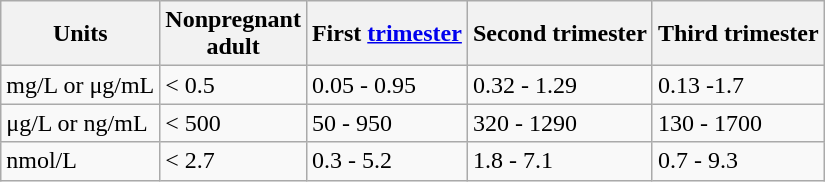<table class="wikitable">
<tr>
<th>Units</th>
<th>Nonpregnant <br>adult</th>
<th>First <a href='#'>trimester</a></th>
<th>Second trimester</th>
<th>Third trimester</th>
</tr>
<tr>
<td>mg/L or μg/mL</td>
<td>< 0.5</td>
<td>0.05 - 0.95</td>
<td>0.32 - 1.29</td>
<td>0.13 -1.7</td>
</tr>
<tr>
<td>μg/L or ng/mL</td>
<td>< 500</td>
<td>50 - 950</td>
<td>320 - 1290</td>
<td>130 - 1700</td>
</tr>
<tr>
<td>nmol/L</td>
<td>< 2.7</td>
<td>0.3 - 5.2</td>
<td>1.8 - 7.1</td>
<td>0.7 - 9.3</td>
</tr>
</table>
